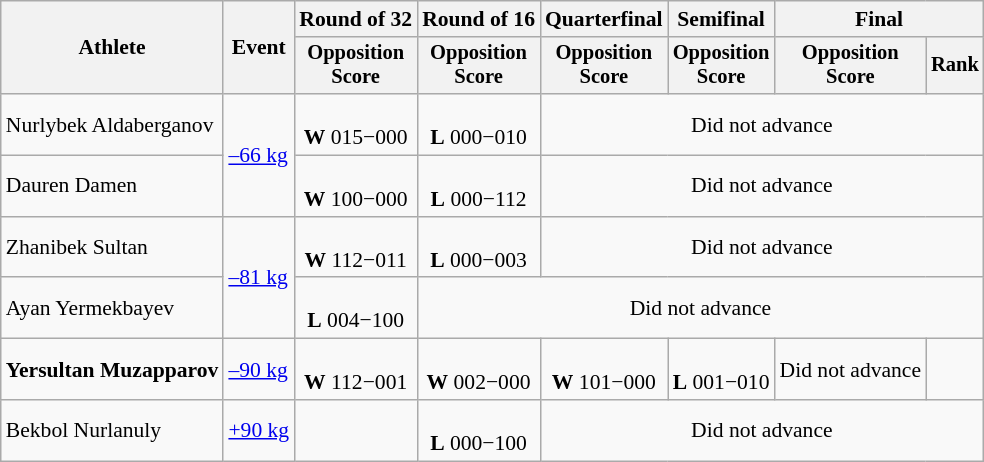<table class=wikitable style=font-size:90%;text-align:center>
<tr>
<th rowspan=2>Athlete</th>
<th rowspan=2>Event</th>
<th>Round of 32</th>
<th>Round of 16</th>
<th>Quarterfinal</th>
<th>Semifinal</th>
<th colspan=2>Final</th>
</tr>
<tr style=font-size:95%>
<th>Opposition<br>Score</th>
<th>Opposition<br>Score</th>
<th>Opposition<br>Score</th>
<th>Opposition<br>Score</th>
<th>Opposition<br>Score</th>
<th>Rank</th>
</tr>
<tr>
<td align=left>Nurlybek Aldaberganov</td>
<td align=left rowspan=2><a href='#'>–66 kg</a></td>
<td><br><strong>W</strong> 015−000</td>
<td><br><strong>L</strong> 000−010</td>
<td colspan=4>Did not advance</td>
</tr>
<tr>
<td align=left>Dauren Damen</td>
<td><br><strong>W</strong> 100−000</td>
<td><br><strong>L</strong> 000−112</td>
<td colspan=4>Did not advance</td>
</tr>
<tr>
<td align=left>Zhanibek Sultan</td>
<td align=left rowspan=2><a href='#'>–81 kg</a></td>
<td><br><strong>W</strong> 112−011</td>
<td><br><strong>L</strong> 000−003</td>
<td colspan=4>Did not advance</td>
</tr>
<tr>
<td align=left>Ayan Yermekbayev</td>
<td><br><strong>L</strong> 004−100</td>
<td colspan=5>Did not advance</td>
</tr>
<tr>
<td align=left><strong>Yersultan Muzapparov</strong></td>
<td align=left><a href='#'>–90 kg</a></td>
<td><br><strong>W</strong> 112−001</td>
<td><br><strong>W</strong> 002−000</td>
<td><br><strong>W</strong> 101−000</td>
<td><br><strong>L</strong> 001−010</td>
<td>Did not advance</td>
<td></td>
</tr>
<tr>
<td align=left>Bekbol Nurlanuly</td>
<td align=left><a href='#'>+90 kg</a></td>
<td></td>
<td><br><strong>L</strong> 000−100</td>
<td colspan=4>Did not advance</td>
</tr>
</table>
